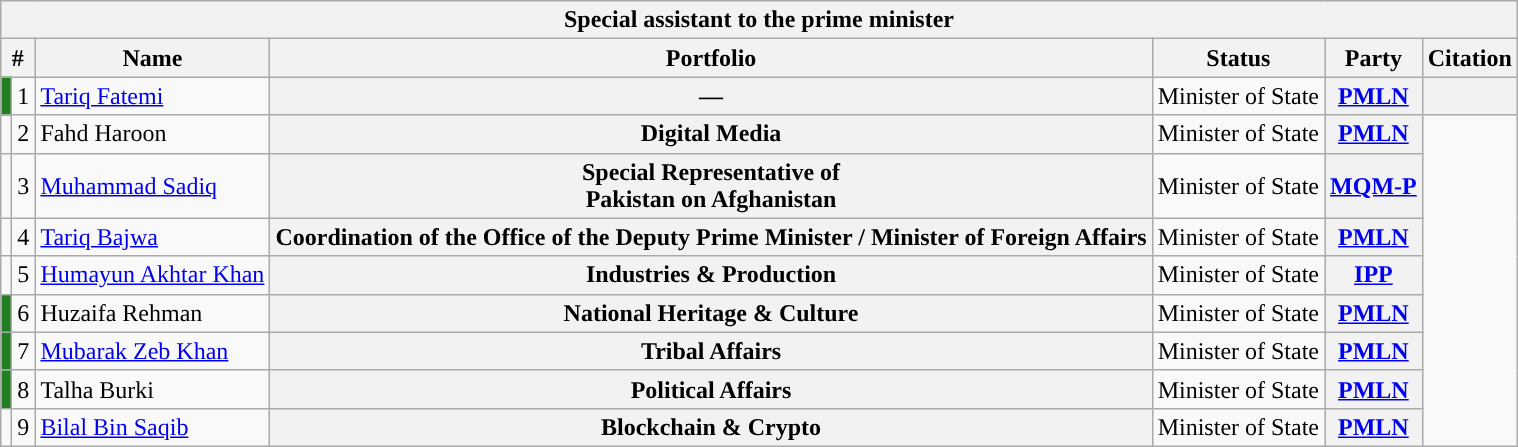<table class="wikitable sortable">
<tr>
<th colspan="7">Special assistant to the prime minister</th>
</tr>
<tr>
<th colspan="2">#</th>
<th>Name</th>
<th>Portfolio</th>
<th>Status</th>
<th>Party</th>
<th>Citation</th>
</tr>
<tr>
<td align=center style="background-color: #207F20"></td>
<td>1</td>
<td><a href='#'>Tariq Fatemi</a></td>
<th>—</th>
<td>Minister of State</td>
<th><a href='#'>PMLN</a></th>
<th></th>
</tr>
<tr>
<td align=center style="background-color: "></td>
<td>2</td>
<td>Fahd Haroon</td>
<th>Digital Media</th>
<td>Minister of State</td>
<th><a href='#'>PMLN</a></th>
</tr>
<tr>
<td align=center style="background-color: "></td>
<td>3</td>
<td><a href='#'>Muhammad Sadiq</a></td>
<th>Special Representative of<br>Pakistan on Afghanistan</th>
<td>Minister of State</td>
<th><a href='#'>MQM-P</a></th>
</tr>
<tr>
<td align=center style="background-color: "></td>
<td>4</td>
<td><a href='#'>Tariq Bajwa</a></td>
<th>Coordination of the Office of the Deputy Prime Minister / Minister of Foreign Affairs</th>
<td>Minister of State</td>
<th><a href='#'>PMLN</a></th>
</tr>
<tr>
<td align=center style="background-color:"></td>
<td>5</td>
<td><a href='#'>Humayun Akhtar Khan</a></td>
<th>Industries & Production</th>
<td>Minister of State</td>
<th><a href='#'>IPP</a></th>
</tr>
<tr>
<td align=center style="background-color: #207F20"></td>
<td>6</td>
<td>Huzaifa Rehman</td>
<th>National Heritage & Culture</th>
<td>Minister of State</td>
<th><a href='#'>PMLN</a></th>
</tr>
<tr>
<td align=center style="background-color: #207F20"></td>
<td>7</td>
<td><a href='#'>Mubarak Zeb Khan</a></td>
<th>Tribal Affairs</th>
<td>Minister of State</td>
<th><a href='#'>PMLN</a></th>
</tr>
<tr>
<td align=center style="background-color: #207F20"></td>
<td>8</td>
<td>Talha Burki</td>
<th>Political Affairs</th>
<td>Minister of State</td>
<th><a href='#'>PMLN</a></th>
</tr>
<tr>
<td align=center style="background-color: "></td>
<td>9</td>
<td><a href='#'>Bilal Bin Saqib</a></td>
<th>Blockchain & Crypto</th>
<td>Minister of State</td>
<th><a href='#'>PMLN</a></th>
</tr>
</table>
